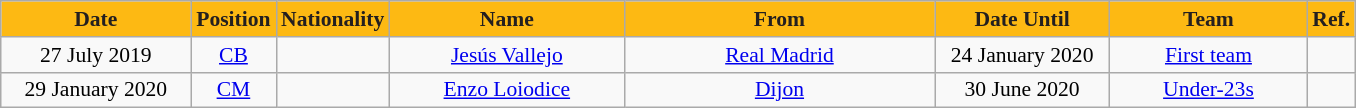<table class="wikitable"  style="text-align:center; font-size:90%; ">
<tr>
<th style="background:#FDB913; color:#231F20; width:120px;">Date</th>
<th style="background:#FDB913; color:#231F20; width:50px;">Position</th>
<th style="background:#FDB913; color:#231F20; width:50px;">Nationality</th>
<th style="background:#FDB913; color:#231F20; width:150px;">Name</th>
<th style="background:#FDB913; color:#231F20; width:200px;">From</th>
<th style="background:#FDB913; color:#231F20; width:110px;">Date Until</th>
<th style="background:#FDB913; color:#231F20; width:125px;">Team</th>
<th style="background:#FDB913; color:#231F20; width:25px;">Ref.</th>
</tr>
<tr>
<td>27 July 2019</td>
<td><a href='#'>CB</a></td>
<td></td>
<td><a href='#'>Jesús Vallejo</a></td>
<td> <a href='#'>Real Madrid</a></td>
<td>24 January 2020</td>
<td><a href='#'>First team</a></td>
<td></td>
</tr>
<tr>
<td>29 January 2020</td>
<td><a href='#'>CM</a></td>
<td></td>
<td><a href='#'>Enzo Loiodice</a></td>
<td> <a href='#'>Dijon</a></td>
<td>30 June 2020</td>
<td><a href='#'>Under-23s</a></td>
<td></td>
</tr>
</table>
